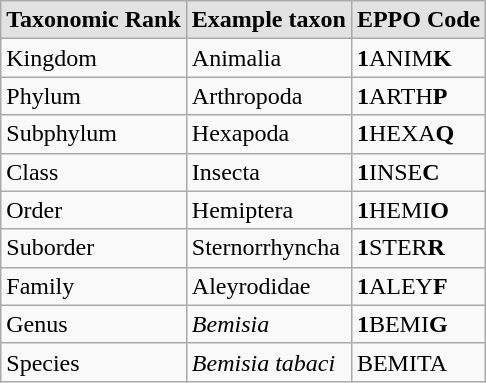<table class="wikitable" style="padding-left: 5px;">
<tr>
<th style="background:#e2e2e2; text-align:left;">Taxonomic Rank</th>
<th style="background:#e2e2e2; text-align:left;">Example taxon</th>
<th style="background:#e2e2e2; text-align:left;">EPPO Code</th>
</tr>
<tr>
<td>Kingdom</td>
<td>Animalia</td>
<td><strong>1</strong>ANIM<strong>K</strong></td>
</tr>
<tr>
<td>Phylum</td>
<td>Arthropoda</td>
<td><strong>1</strong>ARTH<strong>P</strong></td>
</tr>
<tr>
<td>Subphylum</td>
<td>Hexapoda</td>
<td><strong>1</strong>HEXA<strong>Q</strong></td>
</tr>
<tr>
<td>Class</td>
<td>Insecta</td>
<td><strong>1</strong>INSE<strong>C</strong></td>
</tr>
<tr>
<td>Order</td>
<td>Hemiptera</td>
<td><strong>1</strong>HEMI<strong>O</strong></td>
</tr>
<tr>
<td>Suborder</td>
<td>Sternorrhyncha</td>
<td><strong>1</strong>STER<strong>R</strong></td>
</tr>
<tr>
<td>Family</td>
<td>Aleyrodidae</td>
<td><strong>1</strong>ALEY<strong>F</strong></td>
</tr>
<tr>
<td>Genus</td>
<td><em>Bemisia</em></td>
<td><strong>1</strong>BEMI<strong>G</strong></td>
</tr>
<tr>
<td>Species</td>
<td><em>Bemisia tabaci</em></td>
<td>BEMITA</td>
</tr>
</table>
